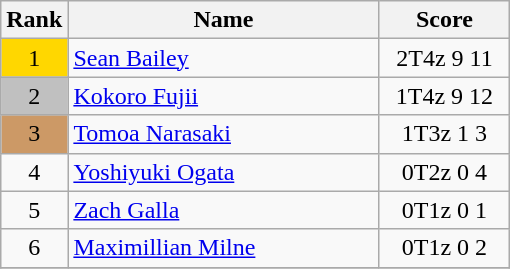<table class="wikitable">
<tr>
<th>Rank</th>
<th width = "200">Name</th>
<th width = "80">Score</th>
</tr>
<tr>
<td align="center" style="background: gold">1</td>
<td> <a href='#'>Sean Bailey</a></td>
<td align="center">2T4z 9 11</td>
</tr>
<tr>
<td align="center" style="background: silver">2</td>
<td> <a href='#'>Kokoro Fujii</a></td>
<td align="center">1T4z 9 12</td>
</tr>
<tr>
<td align="center" style="background: #cc9966">3</td>
<td> <a href='#'>Tomoa Narasaki</a></td>
<td align="center">1T3z 1 3</td>
</tr>
<tr>
<td align="center">4</td>
<td> <a href='#'>Yoshiyuki Ogata</a></td>
<td align="center">0T2z 0 4</td>
</tr>
<tr>
<td align="center">5</td>
<td> <a href='#'>Zach Galla</a></td>
<td align="center">0T1z 0 1</td>
</tr>
<tr>
<td align="center">6</td>
<td> <a href='#'>Maximillian Milne</a></td>
<td align="center">0T1z 0 2</td>
</tr>
<tr>
</tr>
</table>
